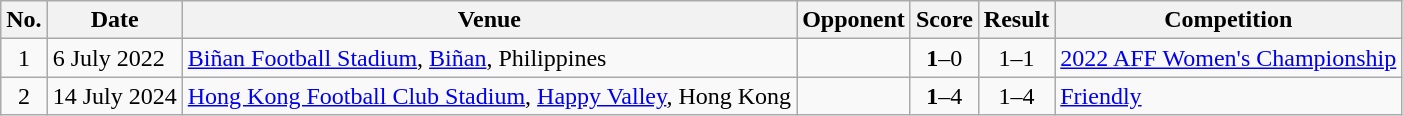<table class="wikitable sortable">
<tr>
<th scope="col">No.</th>
<th scope="col">Date</th>
<th scope="col">Venue</th>
<th scope="col">Opponent</th>
<th scope="col">Score</th>
<th scope="col">Result</th>
<th scope="col">Competition</th>
</tr>
<tr>
<td align=center>1</td>
<td>6 July 2022</td>
<td><a href='#'>Biñan Football Stadium</a>, <a href='#'>Biñan</a>, Philippines</td>
<td></td>
<td align="center"><strong>1</strong>–0</td>
<td align="center">1–1</td>
<td><a href='#'>2022 AFF Women's Championship</a></td>
</tr>
<tr>
<td align=center>2</td>
<td>14 July 2024</td>
<td><a href='#'>Hong Kong Football Club Stadium</a>, <a href='#'>Happy Valley</a>, Hong Kong</td>
<td></td>
<td align="center"><strong>1</strong>–4</td>
<td align="center">1–4</td>
<td><a href='#'>Friendly</a></td>
</tr>
</table>
